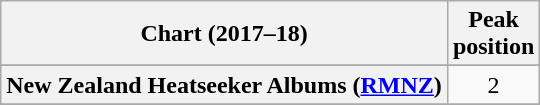<table class="wikitable sortable plainrowheaders" style="text-align:center">
<tr>
<th scope="col">Chart (2017–18)</th>
<th scope="col">Peak<br> position</th>
</tr>
<tr>
</tr>
<tr>
</tr>
<tr>
</tr>
<tr>
</tr>
<tr>
<th scope="row">New Zealand Heatseeker Albums (<a href='#'>RMNZ</a>)</th>
<td>2</td>
</tr>
<tr>
</tr>
<tr>
</tr>
<tr>
</tr>
<tr>
</tr>
<tr>
</tr>
</table>
